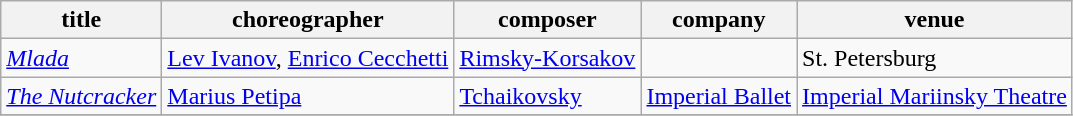<table class="wikitable">
<tr>
<th>title</th>
<th>choreographer</th>
<th>composer</th>
<th>company</th>
<th>venue</th>
</tr>
<tr>
<td><em><a href='#'>Mlada</a></em></td>
<td><a href='#'>Lev Ivanov</a>, <a href='#'>Enrico Cecchetti</a></td>
<td><a href='#'>Rimsky-Korsakov</a></td>
<td></td>
<td>St. Petersburg</td>
</tr>
<tr>
<td><em><a href='#'>The Nutcracker</a></em></td>
<td><a href='#'>Marius Petipa</a></td>
<td><a href='#'>Tchaikovsky</a></td>
<td><a href='#'>Imperial Ballet</a></td>
<td><a href='#'>Imperial Mariinsky Theatre</a></td>
</tr>
<tr>
</tr>
</table>
